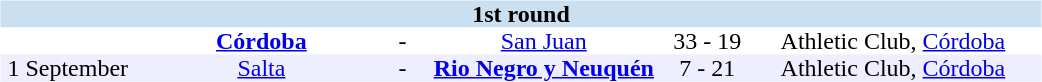<table table width=700>
<tr>
<td width=700 valign="top"><br><table border=0 cellspacing=0 cellpadding=0 style="font-size: 100%; border-collapse: collapse;" width=100%>
<tr bgcolor="#CADFF0">
<td style="font-size:100%"; align="center" colspan="6"><strong>1st round</strong></td>
</tr>
<tr align=center bgcolor=#FFFFFF>
<td width=90></td>
<td width=170><strong><a href='#'>Córdoba</a></strong></td>
<td width=20>-</td>
<td width=170><a href='#'>San Juan</a></td>
<td width=50>33 - 19</td>
<td width=200>Athletic Club, <a href='#'>Córdoba</a></td>
</tr>
<tr align=center bgcolor=#EEEEFF>
<td width=90>1 September</td>
<td width=170><a href='#'>Salta</a></td>
<td width=20>-</td>
<td width=170><strong><a href='#'>Rio Negro y Neuquén</a></strong></td>
<td width=50>7 - 21</td>
<td width=200>Athletic Club, <a href='#'>Córdoba</a></td>
</tr>
</table>
</td>
</tr>
</table>
